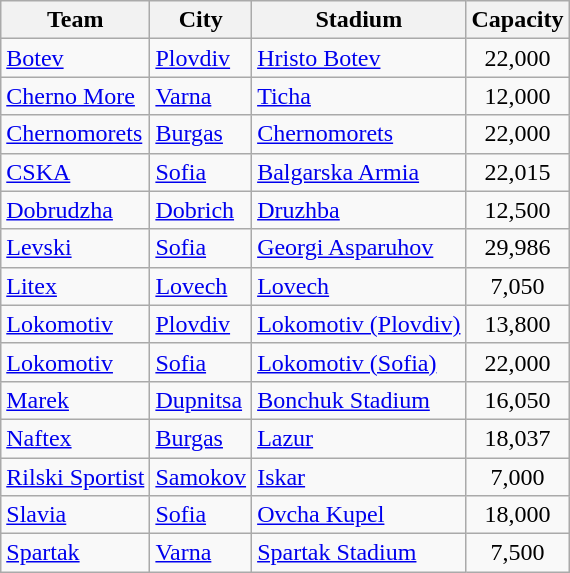<table class="wikitable sortable" style="text-align: left;">
<tr>
<th>Team</th>
<th>City</th>
<th>Stadium</th>
<th>Capacity</th>
</tr>
<tr>
<td><a href='#'>Botev</a></td>
<td><a href='#'>Plovdiv</a></td>
<td><a href='#'>Hristo Botev</a></td>
<td align="center">22,000</td>
</tr>
<tr>
<td><a href='#'>Cherno More</a></td>
<td><a href='#'>Varna</a></td>
<td><a href='#'>Ticha</a></td>
<td align="center">12,000</td>
</tr>
<tr>
<td><a href='#'>Chernomorets</a></td>
<td><a href='#'>Burgas</a></td>
<td><a href='#'>Chernomorets</a></td>
<td align="center">22,000</td>
</tr>
<tr>
<td><a href='#'>CSKA</a></td>
<td><a href='#'>Sofia</a></td>
<td><a href='#'>Balgarska Armia</a></td>
<td align="center">22,015</td>
</tr>
<tr>
<td><a href='#'>Dobrudzha</a></td>
<td><a href='#'>Dobrich</a></td>
<td><a href='#'>Druzhba</a></td>
<td align="center">12,500</td>
</tr>
<tr>
<td><a href='#'>Levski</a></td>
<td><a href='#'>Sofia</a></td>
<td><a href='#'>Georgi Asparuhov</a></td>
<td align="center">29,986</td>
</tr>
<tr>
<td><a href='#'>Litex</a></td>
<td><a href='#'>Lovech</a></td>
<td><a href='#'>Lovech</a></td>
<td align="center">7,050</td>
</tr>
<tr>
<td><a href='#'>Lokomotiv</a></td>
<td><a href='#'>Plovdiv</a></td>
<td><a href='#'>Lokomotiv (Plovdiv)</a></td>
<td align="center">13,800</td>
</tr>
<tr>
<td><a href='#'>Lokomotiv</a></td>
<td><a href='#'>Sofia</a></td>
<td><a href='#'>Lokomotiv (Sofia)</a></td>
<td align="center">22,000</td>
</tr>
<tr>
<td><a href='#'>Marek</a></td>
<td><a href='#'>Dupnitsa</a></td>
<td><a href='#'>Bonchuk Stadium</a></td>
<td align="center">16,050</td>
</tr>
<tr>
<td><a href='#'>Naftex</a></td>
<td><a href='#'>Burgas</a></td>
<td><a href='#'>Lazur</a></td>
<td align="center">18,037</td>
</tr>
<tr>
<td><a href='#'>Rilski Sportist</a></td>
<td><a href='#'>Samokov</a></td>
<td><a href='#'>Iskar</a></td>
<td align="center">7,000</td>
</tr>
<tr>
<td><a href='#'>Slavia</a></td>
<td><a href='#'>Sofia</a></td>
<td><a href='#'>Ovcha Kupel</a></td>
<td align="center">18,000</td>
</tr>
<tr>
<td><a href='#'>Spartak</a></td>
<td><a href='#'>Varna</a></td>
<td><a href='#'>Spartak Stadium</a></td>
<td align="center">7,500</td>
</tr>
</table>
